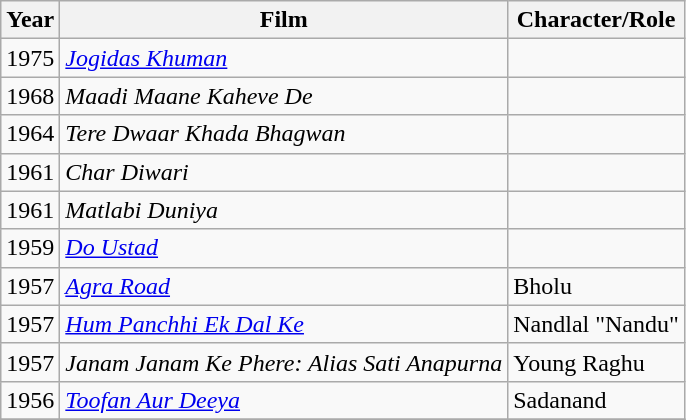<table class="wikitable sortable">
<tr>
<th>Year</th>
<th>Film</th>
<th>Character/Role</th>
</tr>
<tr>
<td>1975</td>
<td><em><a href='#'>Jogidas Khuman</a></em></td>
<td></td>
</tr>
<tr>
<td>1968</td>
<td><em>Maadi Maane Kaheve De</em></td>
<td></td>
</tr>
<tr>
<td>1964</td>
<td><em>Tere Dwaar Khada Bhagwan</em></td>
<td></td>
</tr>
<tr>
<td>1961</td>
<td><em>Char Diwari</em></td>
<td></td>
</tr>
<tr>
<td>1961</td>
<td><em>Matlabi Duniya</em></td>
<td></td>
</tr>
<tr>
<td>1959</td>
<td><em><a href='#'>Do Ustad</a></em></td>
<td></td>
</tr>
<tr>
<td>1957</td>
<td><em><a href='#'>Agra Road</a></em></td>
<td>Bholu</td>
</tr>
<tr>
<td>1957</td>
<td><em><a href='#'>Hum Panchhi Ek Dal Ke</a></em></td>
<td>Nandlal "Nandu"</td>
</tr>
<tr>
<td>1957</td>
<td><em>Janam Janam Ke Phere: Alias Sati Anapurna</em></td>
<td>Young Raghu</td>
</tr>
<tr>
<td>1956</td>
<td><em><a href='#'>Toofan Aur Deeya</a></em></td>
<td>Sadanand</td>
</tr>
<tr>
</tr>
</table>
